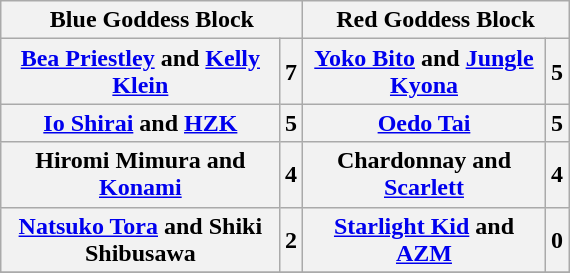<table class="wikitable" style="text-align:center; margin: 1em auto 1em auto" width="30%">
<tr>
<th colspan="2">Blue Goddess Block</th>
<th colspan="2">Red Goddess Block</th>
</tr>
<tr>
<th><a href='#'>Bea Priestley</a> and <a href='#'>Kelly Klein</a></th>
<th>7</th>
<th><a href='#'>Yoko Bito</a> and <a href='#'>Jungle Kyona</a></th>
<th>5</th>
</tr>
<tr>
<th><a href='#'>Io Shirai</a> and <a href='#'>HZK</a></th>
<th>5</th>
<th><a href='#'>Oedo Tai</a><br></th>
<th>5</th>
</tr>
<tr>
<th>Hiromi Mimura and <a href='#'>Konami</a></th>
<th>4</th>
<th>Chardonnay and <a href='#'>Scarlett</a></th>
<th>4</th>
</tr>
<tr>
<th><a href='#'>Natsuko Tora</a> and Shiki Shibusawa</th>
<th>2</th>
<th><a href='#'>Starlight Kid</a> and <a href='#'>AZM</a></th>
<th>0</th>
</tr>
<tr>
</tr>
</table>
